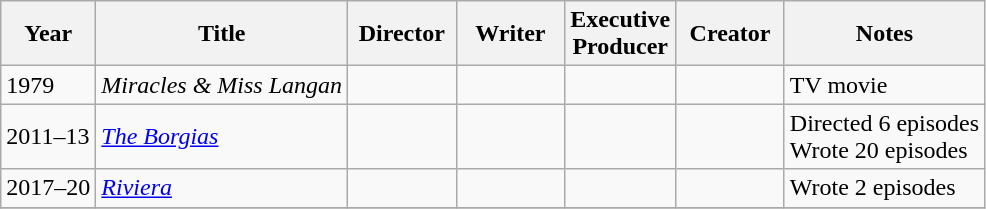<table class="wikitable">
<tr>
<th>Year</th>
<th>Title</th>
<th width="65">Director</th>
<th width="65">Writer</th>
<th width="65">Executive<br>Producer</th>
<th width="65">Creator</th>
<th>Notes</th>
</tr>
<tr>
<td>1979</td>
<td><em>Miracles & Miss Langan</em></td>
<td></td>
<td></td>
<td></td>
<td></td>
<td>TV movie</td>
</tr>
<tr>
<td>2011–13</td>
<td><em><a href='#'>The Borgias</a></em></td>
<td></td>
<td></td>
<td></td>
<td></td>
<td>Directed 6 episodes<br>Wrote 20 episodes</td>
</tr>
<tr>
<td>2017–20</td>
<td><em><a href='#'>Riviera</a></em></td>
<td></td>
<td></td>
<td></td>
<td></td>
<td>Wrote 2 episodes</td>
</tr>
<tr>
</tr>
</table>
